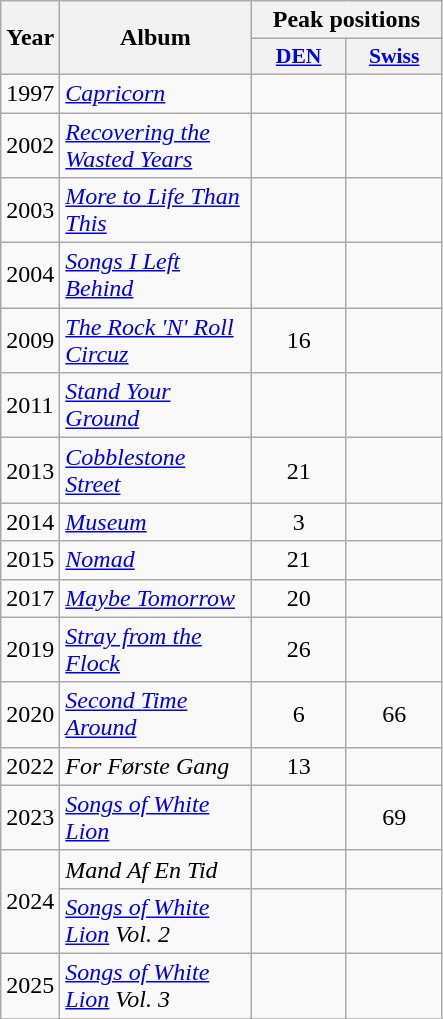<table class="wikitable">
<tr>
<th align="center" rowspan="2" width="10">Year</th>
<th align="center" rowspan="2" width="120">Album</th>
<th align="center" colspan="2" width="120">Peak positions</th>
</tr>
<tr>
<th scope="col" style="width:3em;font-size:90%;"><a href='#'>DEN</a> <br></th>
<th scope="col" style="width:3em;font-size:90%;"><a href='#'>Swiss</a> <br></th>
</tr>
<tr>
<td>1997</td>
<td><em><a href='#'>Capricorn</a></em></td>
<td style="text-align:center;"></td>
<td style="text-align:center;"></td>
</tr>
<tr>
<td>2002</td>
<td><em><a href='#'>Recovering the Wasted Years</a></em></td>
<td style="text-align:center;"></td>
<td style="text-align:center;"></td>
</tr>
<tr>
<td>2003</td>
<td><em><a href='#'>More to Life Than This</a></em></td>
<td style="text-align:center;"></td>
<td style="text-align:center;"></td>
</tr>
<tr>
<td>2004</td>
<td><em><a href='#'>Songs I Left Behind</a></em></td>
<td style="text-align:center;"></td>
<td style="text-align:center;"></td>
</tr>
<tr>
<td>2009</td>
<td><em><a href='#'>The Rock 'N' Roll Circuz</a></em></td>
<td style="text-align:center;">16</td>
<td style="text-align:center;"></td>
</tr>
<tr>
<td>2011</td>
<td><em><a href='#'>Stand Your Ground</a></em></td>
<td style="text-align:center;"></td>
<td style="text-align:center;"></td>
</tr>
<tr>
<td>2013</td>
<td><em><a href='#'>Cobblestone Street</a></em></td>
<td style="text-align:center;">21</td>
<td style="text-align:center;"></td>
</tr>
<tr>
<td>2014</td>
<td><em><a href='#'>Museum</a></em></td>
<td style="text-align:center;">3</td>
<td style="text-align:center;"></td>
</tr>
<tr>
<td>2015</td>
<td><em><a href='#'>Nomad</a></em></td>
<td style="text-align:center;">21</td>
<td style="text-align:center;"></td>
</tr>
<tr>
<td>2017</td>
<td><em><a href='#'>Maybe Tomorrow</a></em></td>
<td style="text-align:center;">20<br></td>
<td style="text-align:center;"></td>
</tr>
<tr>
<td>2019</td>
<td><em><a href='#'>Stray from the Flock</a></em></td>
<td style="text-align:center;">26<br></td>
<td style="text-align:center;"></td>
</tr>
<tr>
<td>2020</td>
<td><em><a href='#'>Second Time Around</a></em></td>
<td style="text-align:center;">6<br></td>
<td style="text-align:center;">66</td>
</tr>
<tr>
<td>2022</td>
<td><em>For Første Gang</em></td>
<td style="text-align:center;">13<br></td>
<td style="text-align:center;"></td>
</tr>
<tr>
<td>2023</td>
<td><em><a href='#'>Songs of White Lion</a></em></td>
<td style="text-align:center;"></td>
<td style="text-align:center;">69</td>
</tr>
<tr>
<td rowspan="2">2024</td>
<td><em>Mand Af En Tid</em></td>
<td style="text-align:center;"></td>
<td style="text-align:center;"></td>
</tr>
<tr>
<td><em><a href='#'>Songs of White Lion</a> Vol. 2</em></td>
<td style="text-align:center;"></td>
<td style="text-align:center;"></td>
</tr>
<tr>
<td>2025</td>
<td><em><a href='#'>Songs of White Lion</a> Vol. 3</em></td>
<td style="text-align:center;"></td>
<td style="text-align:center;"></td>
</tr>
<tr>
</tr>
</table>
